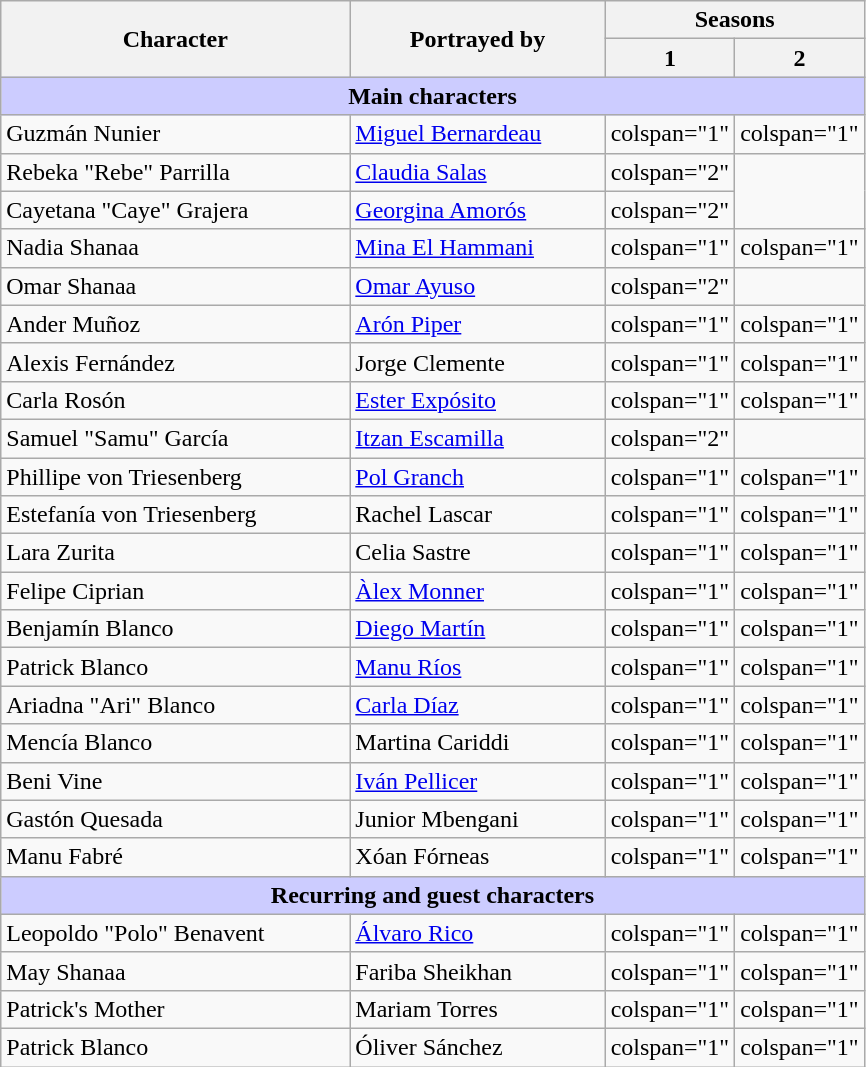<table class="wikitable">
<tr>
<th rowspan="2">Character</th>
<th rowspan="2">Portrayed by</th>
<th colspan="2">Seasons</th>
</tr>
<tr>
<th style="width:15%;">1</th>
<th style="width:15%;">2</th>
</tr>
<tr>
<th scope="row" colspan="4" style="background-color:#ccccff;">Main characters</th>
</tr>
<tr>
<td>Guzmán Nunier</td>
<td><a href='#'>Miguel Bernardeau</a></td>
<td>colspan="1" </td>
<td>colspan="1" </td>
</tr>
<tr>
<td>Rebeka "Rebe" Parrilla</td>
<td><a href='#'>Claudia Salas</a></td>
<td>colspan="2" </td>
</tr>
<tr>
<td>Cayetana "Caye" Grajera</td>
<td><a href='#'>Georgina Amorós</a></td>
<td>colspan="2" </td>
</tr>
<tr>
<td>Nadia Shanaa</td>
<td><a href='#'>Mina El Hammani</a></td>
<td>colspan="1" </td>
<td>colspan="1" </td>
</tr>
<tr>
<td>Omar Shanaa</td>
<td><a href='#'>Omar Ayuso</a></td>
<td>colspan="2" </td>
</tr>
<tr>
<td>Ander Muñoz</td>
<td><a href='#'>Arón Piper</a></td>
<td>colspan="1" </td>
<td>colspan="1" </td>
</tr>
<tr>
<td>Alexis Fernández</td>
<td>Jorge Clemente</td>
<td>colspan="1" </td>
<td>colspan="1" </td>
</tr>
<tr>
<td>Carla Rosón</td>
<td><a href='#'>Ester Expósito</a></td>
<td>colspan="1" </td>
<td>colspan="1" </td>
</tr>
<tr>
<td>Samuel "Samu" García</td>
<td><a href='#'>Itzan Escamilla</a></td>
<td>colspan="2" </td>
</tr>
<tr>
<td>Phillipe von Triesenberg</td>
<td><a href='#'>Pol Granch</a></td>
<td>colspan="1" </td>
<td>colspan="1" </td>
</tr>
<tr>
<td>Estefanía von Triesenberg</td>
<td>Rachel Lascar</td>
<td>colspan="1" </td>
<td>colspan="1" </td>
</tr>
<tr>
<td>Lara Zurita</td>
<td>Celia Sastre</td>
<td>colspan="1" </td>
<td>colspan="1" </td>
</tr>
<tr>
<td>Felipe Ciprian</td>
<td><a href='#'>Àlex Monner</a></td>
<td>colspan="1" </td>
<td>colspan="1" </td>
</tr>
<tr>
<td>Benjamín Blanco</td>
<td><a href='#'>Diego Martín</a></td>
<td>colspan="1" </td>
<td>colspan="1" </td>
</tr>
<tr>
<td>Patrick Blanco</td>
<td><a href='#'>Manu Ríos</a></td>
<td>colspan="1" </td>
<td>colspan="1" </td>
</tr>
<tr>
<td>Ariadna "Ari" Blanco</td>
<td><a href='#'>Carla Díaz</a></td>
<td>colspan="1" </td>
<td>colspan="1" </td>
</tr>
<tr>
<td>Mencía Blanco</td>
<td>Martina Cariddi</td>
<td>colspan="1" </td>
<td>colspan="1" </td>
</tr>
<tr>
<td>Beni Vine</td>
<td><a href='#'>Iván Pellicer</a></td>
<td>colspan="1" </td>
<td>colspan="1" </td>
</tr>
<tr>
<td>Gastón Quesada</td>
<td>Junior Mbengani</td>
<td>colspan="1" </td>
<td>colspan="1" </td>
</tr>
<tr>
<td>Manu Fabré</td>
<td>Xóan Fórneas</td>
<td>colspan="1" </td>
<td>colspan="1" </td>
</tr>
<tr>
<th scope="row" colspan="4" style="background-color:#ccccff;">Recurring and guest characters</th>
</tr>
<tr>
<td>Leopoldo "Polo" Benavent</td>
<td><a href='#'>Álvaro Rico</a></td>
<td>colspan="1" </td>
<td>colspan="1" </td>
</tr>
<tr>
<td>May Shanaa</td>
<td>Fariba Sheikhan</td>
<td>colspan="1" </td>
<td>colspan="1" </td>
</tr>
<tr>
<td>Patrick's Mother</td>
<td>Mariam Torres</td>
<td>colspan="1" </td>
<td>colspan="1" </td>
</tr>
<tr>
<td>Patrick Blanco </td>
<td>Óliver Sánchez</td>
<td>colspan="1" </td>
<td>colspan="1" </td>
</tr>
</table>
